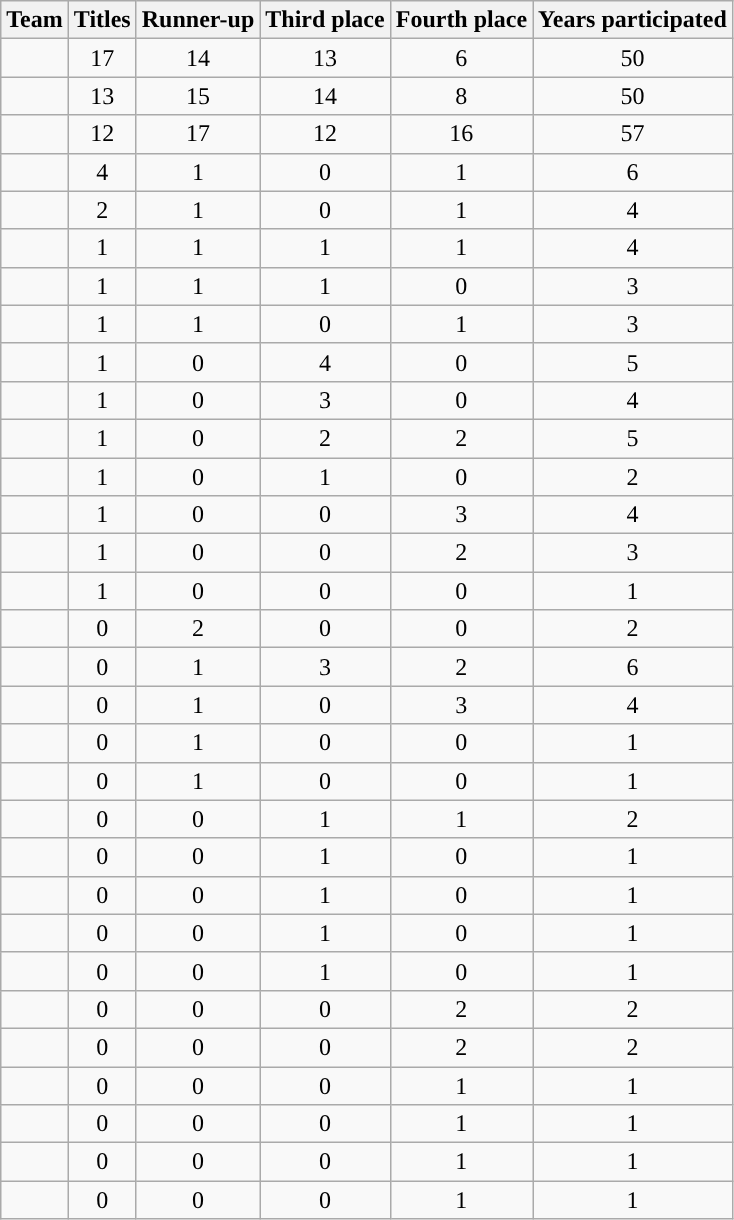<table class="wikitable sortable" style="text-align:center" cellpadding=2 cellspacing=2>
<tr>
<th>Team</th>
<th>Titles</th>
<th>Runner-up</th>
<th>Third place</th>
<th>Fourth place</th>
<th>Years participated</th>
</tr>
<tr>
<td></td>
<td>17</td>
<td>14</td>
<td>13</td>
<td>6</td>
<td>50</td>
</tr>
<tr>
<td></td>
<td>13</td>
<td>15</td>
<td>14</td>
<td>8</td>
<td>50</td>
</tr>
<tr>
<td></td>
<td>12</td>
<td>17</td>
<td>12</td>
<td>16</td>
<td>57</td>
</tr>
<tr>
<td></td>
<td>4</td>
<td>1</td>
<td>0</td>
<td>1</td>
<td>6</td>
</tr>
<tr>
<td></td>
<td>2</td>
<td>1</td>
<td>0</td>
<td>1</td>
<td>4</td>
</tr>
<tr>
<td></td>
<td>1</td>
<td>1</td>
<td>1</td>
<td>1</td>
<td>4</td>
</tr>
<tr>
<td></td>
<td>1</td>
<td>1</td>
<td>1</td>
<td>0</td>
<td>3</td>
</tr>
<tr>
<td></td>
<td>1</td>
<td>1</td>
<td>0</td>
<td>1</td>
<td>3</td>
</tr>
<tr>
<td></td>
<td>1</td>
<td>0</td>
<td>4</td>
<td>0</td>
<td>5</td>
</tr>
<tr>
<td></td>
<td>1</td>
<td>0</td>
<td>3</td>
<td>0</td>
<td>4</td>
</tr>
<tr>
<td></td>
<td>1</td>
<td>0</td>
<td>2</td>
<td>2</td>
<td>5</td>
</tr>
<tr>
<td></td>
<td>1</td>
<td>0</td>
<td>1</td>
<td>0</td>
<td>2</td>
</tr>
<tr>
<td></td>
<td>1</td>
<td>0</td>
<td>0</td>
<td>3</td>
<td>4</td>
</tr>
<tr>
<td></td>
<td>1</td>
<td>0</td>
<td>0</td>
<td>2</td>
<td>3</td>
</tr>
<tr>
<td></td>
<td>1</td>
<td>0</td>
<td>0</td>
<td>0</td>
<td>1</td>
</tr>
<tr>
<td></td>
<td>0</td>
<td>2</td>
<td>0</td>
<td>0</td>
<td>2</td>
</tr>
<tr>
<td></td>
<td>0</td>
<td>1</td>
<td>3</td>
<td>2</td>
<td>6</td>
</tr>
<tr>
<td></td>
<td>0</td>
<td>1</td>
<td>0</td>
<td>3</td>
<td>4</td>
</tr>
<tr>
<td></td>
<td>0</td>
<td>1</td>
<td>0</td>
<td>0</td>
<td>1</td>
</tr>
<tr>
<td></td>
<td>0</td>
<td>1</td>
<td>0</td>
<td>0</td>
<td>1</td>
</tr>
<tr>
<td></td>
<td>0</td>
<td>0</td>
<td>1</td>
<td>1</td>
<td>2</td>
</tr>
<tr>
<td></td>
<td>0</td>
<td>0</td>
<td>1</td>
<td>0</td>
<td>1</td>
</tr>
<tr>
<td></td>
<td>0</td>
<td>0</td>
<td>1</td>
<td>0</td>
<td>1</td>
</tr>
<tr>
<td></td>
<td>0</td>
<td>0</td>
<td>1</td>
<td>0</td>
<td>1</td>
</tr>
<tr>
<td></td>
<td>0</td>
<td>0</td>
<td>1</td>
<td>0</td>
<td>1</td>
</tr>
<tr>
<td></td>
<td>0</td>
<td>0</td>
<td>0</td>
<td>2</td>
<td>2</td>
</tr>
<tr>
<td></td>
<td>0</td>
<td>0</td>
<td>0</td>
<td>2</td>
<td>2</td>
</tr>
<tr>
<td></td>
<td>0</td>
<td>0</td>
<td>0</td>
<td>1</td>
<td>1</td>
</tr>
<tr>
<td></td>
<td>0</td>
<td>0</td>
<td>0</td>
<td>1</td>
<td>1</td>
</tr>
<tr>
<td></td>
<td>0</td>
<td>0</td>
<td>0</td>
<td>1</td>
<td>1</td>
</tr>
<tr>
<td></td>
<td>0</td>
<td>0</td>
<td>0</td>
<td>1</td>
<td>1</td>
</tr>
</table>
